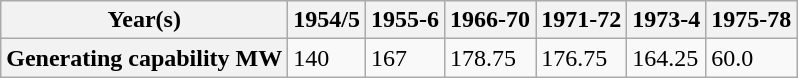<table class="wikitable">
<tr>
<th>Year(s)</th>
<th>1954/5</th>
<th>1955-6</th>
<th>1966-70</th>
<th>1971-72</th>
<th>1973-4</th>
<th>1975-78</th>
</tr>
<tr>
<th>Generating capability MW</th>
<td>140</td>
<td>167</td>
<td>178.75</td>
<td>176.75</td>
<td>164.25</td>
<td>60.0</td>
</tr>
</table>
